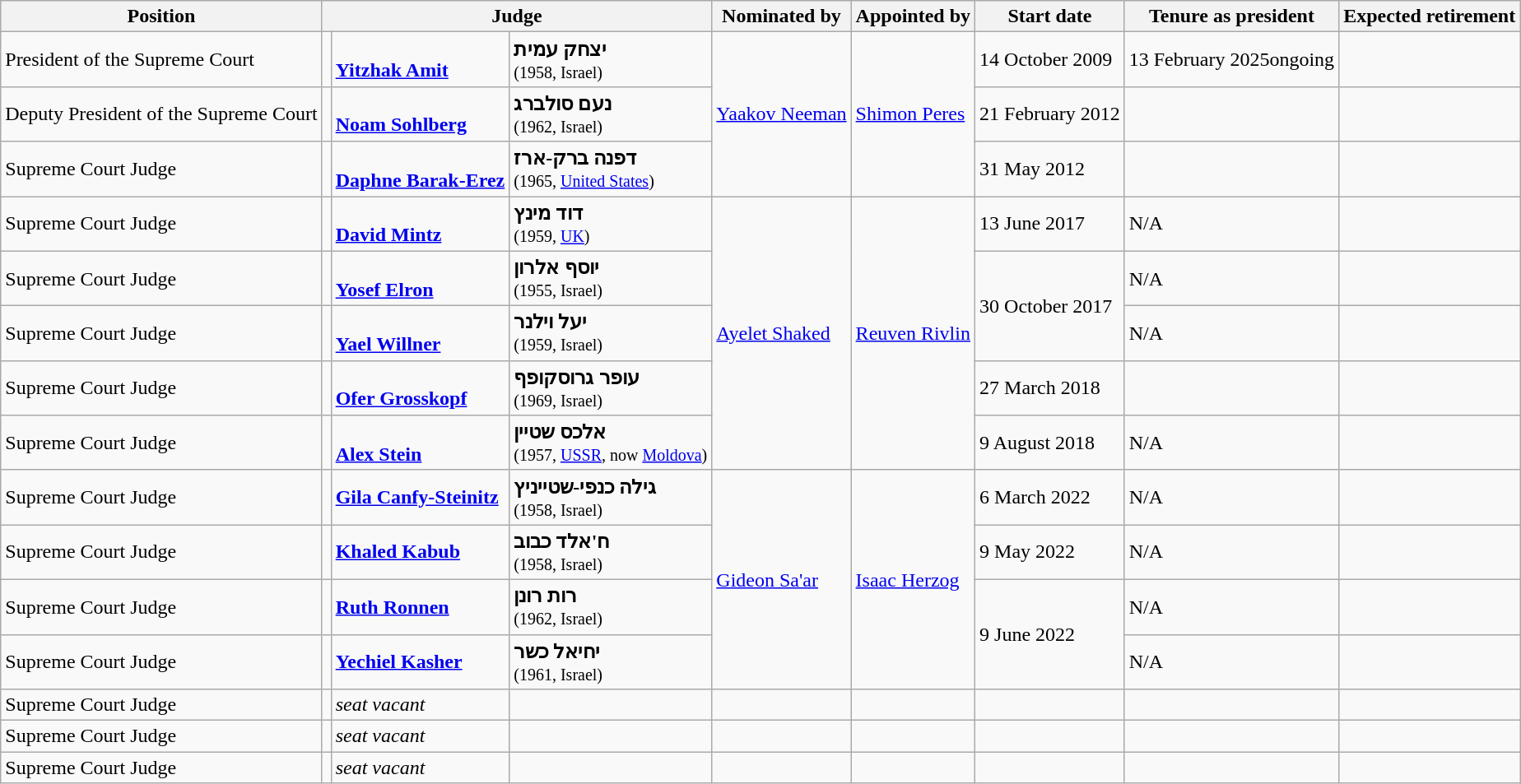<table class="wikitable sortable">
<tr>
<th>Position</th>
<th colspan="3">Judge</th>
<th>Nominated by</th>
<th>Appointed by</th>
<th>Start date</th>
<th>Tenure as president</th>
<th>Expected retirement</th>
</tr>
<tr>
<td>President of the Supreme Court</td>
<td></td>
<td><br><strong><a href='#'>Yitzhak Amit</a></strong></td>
<td><strong>יצחק עמית</strong><br><small>(1958, Israel)</small></td>
<td rowspan="3"><a href='#'>Yaakov Neeman</a></td>
<td rowspan="3"><a href='#'>Shimon Peres</a></td>
<td>14 October 2009</td>
<td align="center">13 February 2025ongoing</td>
<td></td>
</tr>
<tr>
<td>Deputy President of the Supreme Court</td>
<td></td>
<td><br><strong><a href='#'>Noam Sohlberg</a></strong></td>
<td><strong>נעם סולברג</strong><br><small>(1962, Israel)</small></td>
<td>21 February 2012</td>
<td align="center"> </td>
<td></td>
</tr>
<tr>
<td>Supreme Court Judge</td>
<td></td>
<td><br><strong><a href='#'>Daphne Barak-Erez</a></strong></td>
<td><strong>דפנה ברק-ארז</strong><br><small>(1965, <a href='#'>United States</a>)</small></td>
<td>31 May 2012</td>
<td align="center">  </td>
<td></td>
</tr>
<tr>
<td>Supreme Court Judge</td>
<td></td>
<td><br><a href='#'><strong>David Mintz</strong></a></td>
<td><strong>דוד מינץ</strong><br><small>(1959, <a href='#'>UK</a>)</small></td>
<td rowspan=5><a href='#'>Ayelet Shaked</a></td>
<td rowspan=5><a href='#'>Reuven Rivlin</a></td>
<td>13 June 2017</td>
<td>N/A</td>
<td></td>
</tr>
<tr>
<td>Supreme Court Judge</td>
<td></td>
<td><br><strong><a href='#'>Yosef Elron</a></strong></td>
<td><strong>יוסף אלרון</strong><br><small>(1955, Israel)</small></td>
<td rowspan=2>30 October 2017</td>
<td>N/A</td>
<td></td>
</tr>
<tr>
<td>Supreme Court Judge</td>
<td></td>
<td><br><strong><a href='#'>Yael Willner</a></strong></td>
<td><strong>יעל וילנר</strong><br><small>(1959, Israel)</small></td>
<td>N/A</td>
<td></td>
</tr>
<tr>
<td>Supreme Court Judge</td>
<td></td>
<td><br><strong><a href='#'>Ofer Grosskopf</a></strong></td>
<td><strong>עופר גרוסקופף</strong><br><small>(1969, Israel)</small></td>
<td>27 March 2018</td>
<td align="center">  </td>
<td></td>
</tr>
<tr>
<td>Supreme Court Judge</td>
<td></td>
<td><br><strong><a href='#'>Alex Stein</a></strong></td>
<td><strong>אלכס שטיין</strong><br><small>(1957, <a href='#'>USSR</a>, now <a href='#'>Moldova</a>)</small></td>
<td>9 August 2018</td>
<td>N/A</td>
<td></td>
</tr>
<tr>
<td>Supreme Court Judge</td>
<td></td>
<td><strong><a href='#'>Gila Canfy-Steinitz</a></strong></td>
<td><strong>גילה כנפי-שטייניץ</strong><br><small>(1958, Israel)</small></td>
<td rowspan=4><a href='#'>Gideon Sa'ar</a></td>
<td rowspan=4><a href='#'>Isaac Herzog</a></td>
<td>6 March 2022</td>
<td>N/A</td>
<td></td>
</tr>
<tr>
<td>Supreme Court Judge</td>
<td></td>
<td><strong><a href='#'>Khaled Kabub</a></strong></td>
<td><strong>ח'אלד כבוב</strong><br><small>(1958, Israel)</small></td>
<td>9 May 2022</td>
<td>N/A</td>
<td></td>
</tr>
<tr>
<td>Supreme Court Judge</td>
<td></td>
<td><strong><a href='#'>Ruth Ronnen</a></strong></td>
<td><strong>רות רונן</strong><br><small>(1962, Israel)</small></td>
<td rowspan=2>9 June 2022</td>
<td>N/A</td>
<td></td>
</tr>
<tr>
<td>Supreme Court Judge</td>
<td></td>
<td><strong><a href='#'>Yechiel Kasher</a></strong></td>
<td><strong>יחיאל כשר</strong><br><small>(1961, Israel)</small></td>
<td>N/A</td>
<td></td>
</tr>
<tr>
<td>Supreme Court Judge</td>
<td align="center"></td>
<td><em>seat vacant</em></td>
<td align="center"></td>
<td align="center"></td>
<td align="center"></td>
<td align="center"></td>
<td align="center"></td>
<td align="center"></td>
</tr>
<tr>
<td>Supreme Court Judge</td>
<td></td>
<td><em>seat vacant</em></td>
<td></td>
<td></td>
<td></td>
<td></td>
<td></td>
<td></td>
</tr>
<tr>
<td>Supreme Court Judge</td>
<td></td>
<td><em>seat vacant</em></td>
<td></td>
<td></td>
<td></td>
<td></td>
<td></td>
<td></td>
</tr>
</table>
